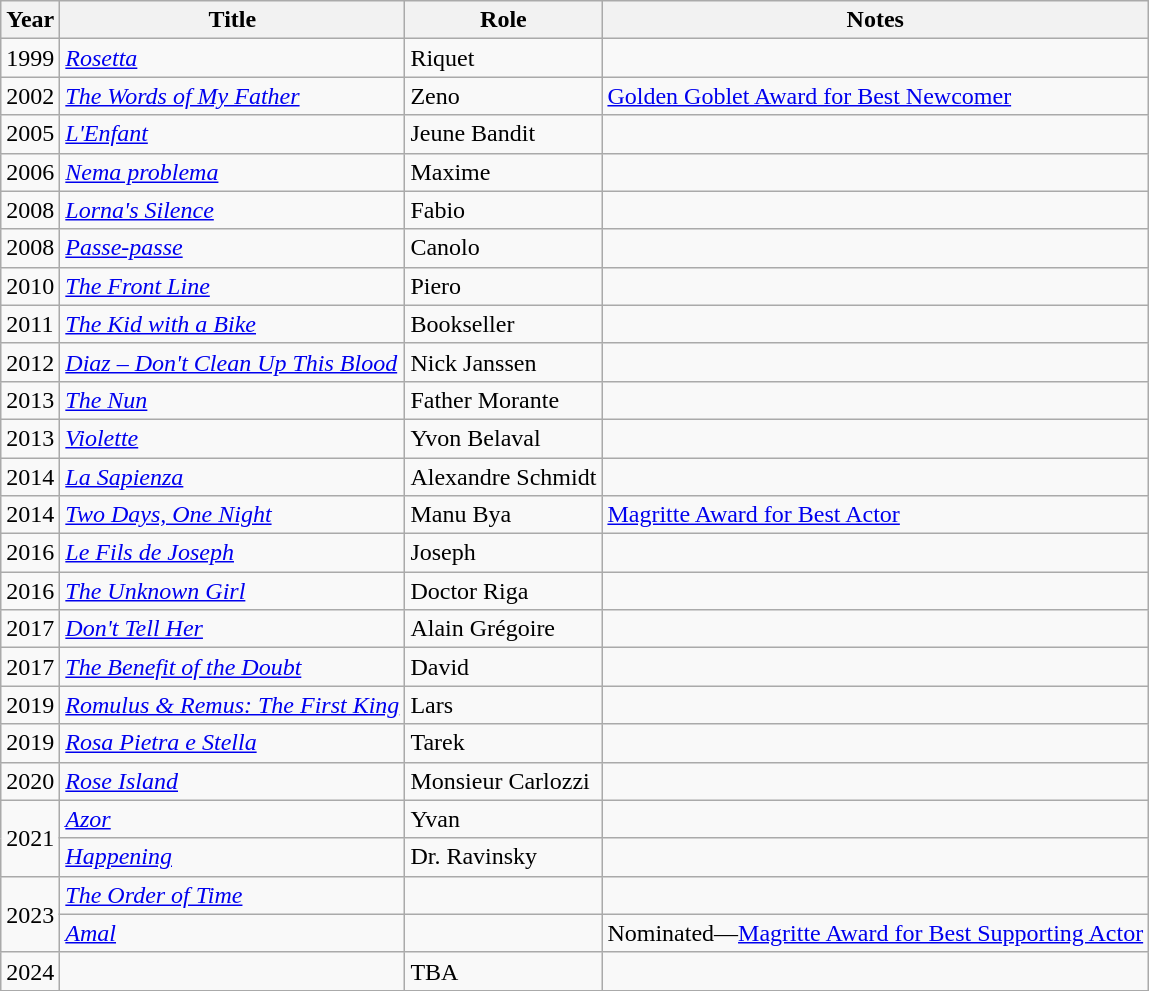<table class="wikitable sortable">
<tr>
<th>Year</th>
<th>Title</th>
<th>Role</th>
<th class="unsortable">Notes</th>
</tr>
<tr>
<td>1999</td>
<td><em><a href='#'>Rosetta</a></em></td>
<td>Riquet</td>
<td></td>
</tr>
<tr>
<td>2002</td>
<td><em><a href='#'>The Words of My Father</a></em></td>
<td>Zeno</td>
<td><a href='#'>Golden Goblet Award for Best Newcomer</a></td>
</tr>
<tr>
<td>2005</td>
<td><em><a href='#'>L'Enfant</a></em></td>
<td>Jeune Bandit</td>
<td></td>
</tr>
<tr>
<td>2006</td>
<td><em><a href='#'>Nema problema</a></em></td>
<td>Maxime</td>
<td></td>
</tr>
<tr>
<td>2008</td>
<td><em><a href='#'>Lorna's Silence</a></em></td>
<td>Fabio</td>
<td></td>
</tr>
<tr>
<td>2008</td>
<td><em><a href='#'>Passe-passe</a></em></td>
<td>Canolo</td>
<td></td>
</tr>
<tr>
<td>2010</td>
<td><em><a href='#'>The Front Line</a></em></td>
<td>Piero</td>
<td></td>
</tr>
<tr>
<td>2011</td>
<td><em><a href='#'>The Kid with a Bike</a></em></td>
<td>Bookseller</td>
<td></td>
</tr>
<tr>
<td>2012</td>
<td><em><a href='#'>Diaz – Don't Clean Up This Blood</a></em></td>
<td>Nick Janssen</td>
<td></td>
</tr>
<tr>
<td>2013</td>
<td><em><a href='#'>The Nun</a></em></td>
<td>Father Morante</td>
<td></td>
</tr>
<tr>
<td>2013</td>
<td><em><a href='#'>Violette</a></em></td>
<td>Yvon Belaval</td>
<td></td>
</tr>
<tr>
<td>2014</td>
<td><em><a href='#'>La Sapienza</a></em></td>
<td>Alexandre Schmidt</td>
<td></td>
</tr>
<tr>
<td>2014</td>
<td><em><a href='#'>Two Days, One Night</a></em></td>
<td>Manu Bya</td>
<td><a href='#'>Magritte Award for Best Actor</a></td>
</tr>
<tr>
<td>2016</td>
<td><em><a href='#'>Le Fils de Joseph</a></em></td>
<td>Joseph</td>
<td></td>
</tr>
<tr>
<td>2016</td>
<td><em><a href='#'>The Unknown Girl</a></em></td>
<td>Doctor Riga</td>
<td></td>
</tr>
<tr>
<td>2017</td>
<td><em><a href='#'>Don't Tell Her</a></em></td>
<td>Alain Grégoire</td>
<td></td>
</tr>
<tr>
<td>2017</td>
<td><em><a href='#'>The Benefit of the Doubt</a></em></td>
<td>David</td>
<td></td>
</tr>
<tr>
<td>2019</td>
<td><em><a href='#'>Romulus & Remus: The First King</a></em></td>
<td>Lars</td>
<td></td>
</tr>
<tr>
<td>2019</td>
<td><em><a href='#'>Rosa Pietra e Stella</a></em></td>
<td>Tarek</td>
<td></td>
</tr>
<tr>
<td>2020</td>
<td><em><a href='#'>Rose Island</a></em></td>
<td>Monsieur Carlozzi</td>
<td></td>
</tr>
<tr>
<td rowspan=2>2021</td>
<td><em><a href='#'>Azor</a></em></td>
<td>Yvan</td>
<td></td>
</tr>
<tr>
<td><em><a href='#'>Happening</a></em></td>
<td>Dr. Ravinsky</td>
<td></td>
</tr>
<tr>
<td rowspan=2>2023</td>
<td><em><a href='#'>The Order of Time</a></em></td>
<td></td>
<td></td>
</tr>
<tr>
<td><em><a href='#'>Amal</a></em></td>
<td></td>
<td>Nominated—<a href='#'>Magritte Award for Best Supporting Actor</a></td>
</tr>
<tr>
<td>2024</td>
<td></td>
<td>TBA</td>
</tr>
</table>
